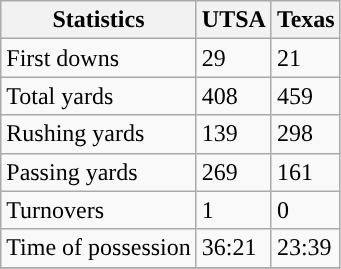<table class="wikitable" style="float: left;">
<tr>
<th>Statistics</th>
<th>UTSA</th>
<th>Texas</th>
</tr>
<tr>
<td>First downs</td>
<td>29</td>
<td>21</td>
</tr>
<tr>
<td>Total yards</td>
<td>408</td>
<td>459</td>
</tr>
<tr>
<td>Rushing yards</td>
<td>139</td>
<td>298</td>
</tr>
<tr>
<td>Passing yards</td>
<td>269</td>
<td>161</td>
</tr>
<tr>
<td>Turnovers</td>
<td>1</td>
<td>0</td>
</tr>
<tr>
<td>Time of possession</td>
<td>36:21</td>
<td>23:39</td>
</tr>
<tr>
</tr>
</table>
